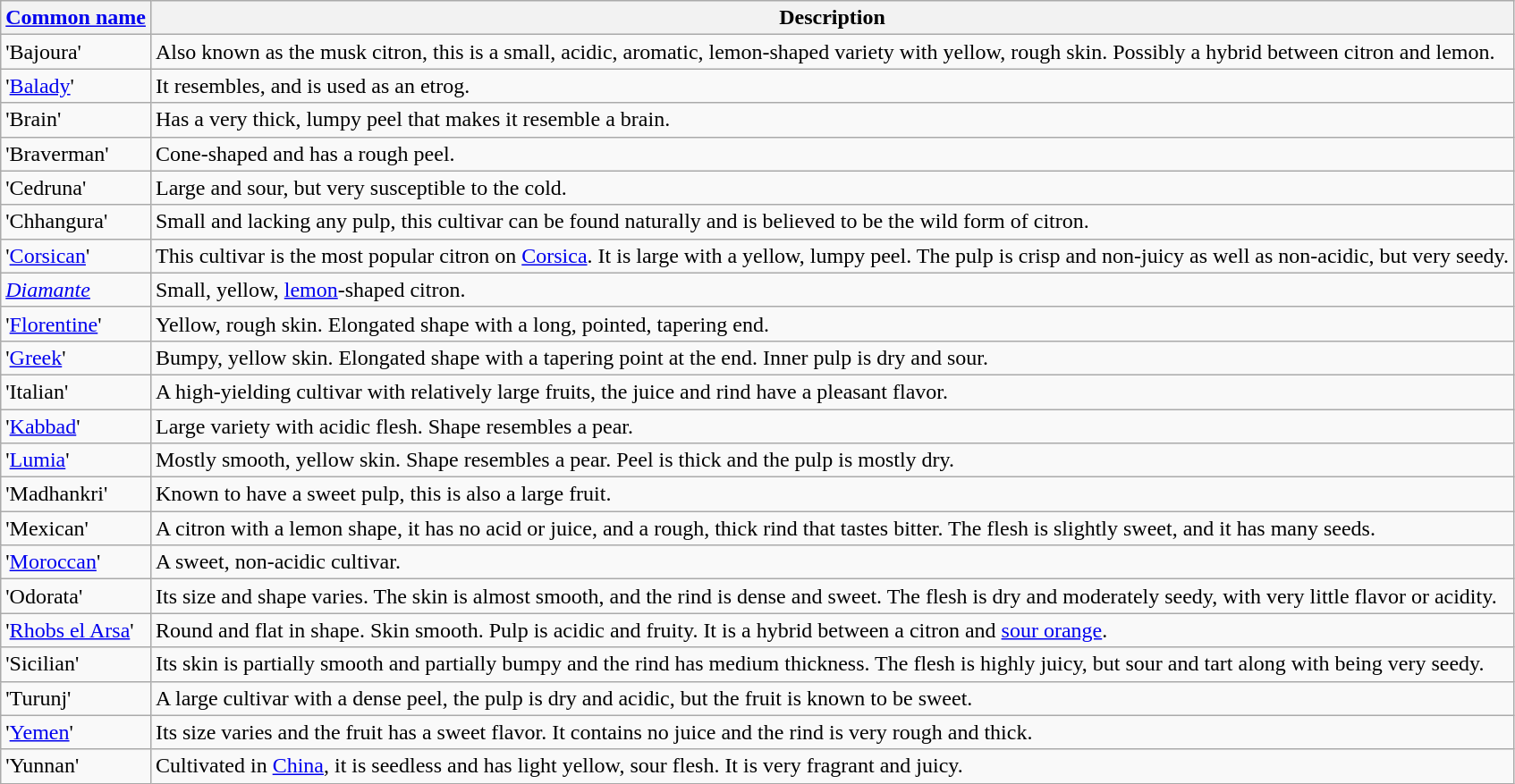<table class="wikitable">
<tr>
<th><a href='#'>Common name</a></th>
<th>Description</th>
</tr>
<tr>
<td>'Bajoura'</td>
<td>Also known as the musk citron, this is a small, acidic, aromatic, lemon-shaped variety with yellow, rough skin. Possibly a hybrid between citron and lemon.</td>
</tr>
<tr>
<td>'<a href='#'>Balady</a>'</td>
<td>It resembles, and is used as an etrog.</td>
</tr>
<tr>
<td>'Brain'</td>
<td>Has a very thick, lumpy peel that makes it resemble a brain.</td>
</tr>
<tr>
<td>'Braverman'</td>
<td>Cone-shaped and has a rough peel.</td>
</tr>
<tr>
<td>'Cedruna'</td>
<td>Large and sour, but very susceptible to the cold.</td>
</tr>
<tr>
<td>'Chhangura'</td>
<td>Small and lacking any pulp, this cultivar can be found naturally and is believed to be the wild form of citron.</td>
</tr>
<tr>
<td>'<a href='#'>Corsican</a>'</td>
<td>This cultivar is the most popular citron on <a href='#'>Corsica</a>. It is large with a yellow, lumpy peel. The pulp is crisp and non-juicy as well as non-acidic, but very seedy.</td>
</tr>
<tr>
<td><em><a href='#'>Diamante</a></em></td>
<td>Small, yellow, <a href='#'>lemon</a>-shaped citron.</td>
</tr>
<tr>
<td>'<a href='#'>Florentine</a>'</td>
<td>Yellow, rough skin. Elongated shape with a long, pointed, tapering end.</td>
</tr>
<tr>
<td>'<a href='#'>Greek</a>'</td>
<td>Bumpy, yellow skin. Elongated shape with a tapering point at the end. Inner pulp is dry and sour.</td>
</tr>
<tr>
<td>'Italian'</td>
<td>A high-yielding cultivar with relatively large fruits, the juice and rind have a pleasant flavor.</td>
</tr>
<tr>
<td>'<a href='#'>Kabbad</a>'</td>
<td>Large variety with acidic flesh. Shape resembles a pear.</td>
</tr>
<tr>
<td>'<a href='#'>Lumia</a>'</td>
<td>Mostly smooth, yellow skin. Shape resembles a pear. Peel is thick and the pulp is mostly dry.</td>
</tr>
<tr>
<td>'Madhankri'</td>
<td>Known to have a sweet pulp, this is also a large fruit.</td>
</tr>
<tr>
<td>'Mexican'</td>
<td>A citron with a lemon shape, it has no acid or juice, and a rough, thick rind that tastes bitter. The flesh is slightly sweet, and it has many seeds.</td>
</tr>
<tr>
<td>'<a href='#'>Moroccan</a>'</td>
<td>A sweet, non-acidic cultivar.</td>
</tr>
<tr>
<td>'Odorata'</td>
<td>Its size and shape varies. The skin is almost smooth, and the rind is dense and sweet. The flesh is dry and moderately seedy, with very little flavor or acidity.</td>
</tr>
<tr>
<td>'<a href='#'>Rhobs el Arsa</a>'</td>
<td>Round and flat in shape. Skin smooth. Pulp is acidic and fruity. It is a hybrid between a citron and <a href='#'>sour orange</a>.</td>
</tr>
<tr>
<td>'Sicilian'</td>
<td>Its skin is partially smooth and partially bumpy and the rind has medium thickness. The flesh is highly juicy, but sour and tart along with being very seedy.</td>
</tr>
<tr>
<td>'Turunj'</td>
<td>A large cultivar with a dense peel, the pulp is dry and acidic, but the fruit is known to be sweet.</td>
</tr>
<tr>
<td>'<a href='#'>Yemen</a>'</td>
<td>Its size varies and the fruit has a sweet flavor. It contains no juice and the rind is very rough and thick.</td>
</tr>
<tr>
<td>'Yunnan'</td>
<td>Cultivated in <a href='#'>China</a>, it is seedless and has light yellow, sour flesh. It is very fragrant and juicy.</td>
</tr>
</table>
